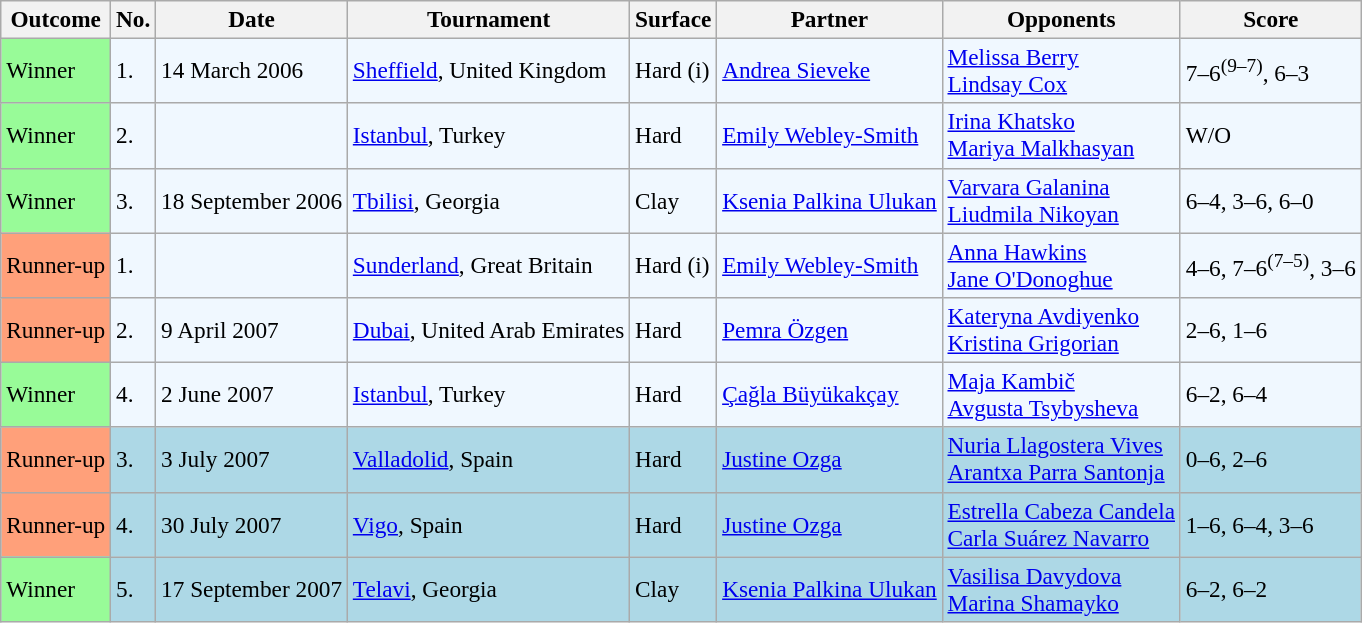<table class="sortable wikitable" style=font-size:97%>
<tr>
<th>Outcome</th>
<th>No.</th>
<th>Date</th>
<th>Tournament</th>
<th>Surface</th>
<th>Partner</th>
<th>Opponents</th>
<th>Score</th>
</tr>
<tr bgcolor="#f0f8ff">
<td bgcolor="98FB98">Winner</td>
<td>1.</td>
<td>14 March 2006</td>
<td><a href='#'>Sheffield</a>, United Kingdom</td>
<td>Hard (i)</td>
<td> <a href='#'>Andrea Sieveke</a></td>
<td> <a href='#'>Melissa Berry</a><br> <a href='#'>Lindsay Cox</a></td>
<td>7–6<sup>(9–7)</sup>, 6–3</td>
</tr>
<tr style="background:#f0f8ff;">
<td style="background:#98fb98;">Winner</td>
<td>2.</td>
<td></td>
<td><a href='#'>Istanbul</a>, Turkey</td>
<td>Hard</td>
<td> <a href='#'>Emily Webley-Smith</a></td>
<td> <a href='#'>Irina Khatsko</a> <br>  <a href='#'>Mariya Malkhasyan</a></td>
<td>W/O</td>
</tr>
<tr bgcolor="#f0f8ff">
<td bgcolor="98FB98">Winner</td>
<td>3.</td>
<td>18 September 2006</td>
<td><a href='#'>Tbilisi</a>, Georgia</td>
<td>Clay</td>
<td> <a href='#'>Ksenia Palkina Ulukan</a></td>
<td> <a href='#'>Varvara Galanina</a><br> <a href='#'>Liudmila Nikoyan</a></td>
<td>6–4, 3–6, 6–0</td>
</tr>
<tr style="background:#f0f8ff;">
<td style="background:#ffa07a;">Runner-up</td>
<td>1.</td>
<td></td>
<td><a href='#'>Sunderland</a>, Great Britain</td>
<td>Hard (i)</td>
<td> <a href='#'>Emily Webley-Smith</a></td>
<td> <a href='#'>Anna Hawkins</a> <br>  <a href='#'>Jane O'Donoghue</a></td>
<td>4–6, 7–6<sup>(7–5)</sup>, 3–6</td>
</tr>
<tr style="background:#f0f8ff;">
<td style="background:#ffa07a;">Runner-up</td>
<td>2.</td>
<td>9 April 2007</td>
<td><a href='#'>Dubai</a>, United Arab Emirates</td>
<td>Hard</td>
<td> <a href='#'>Pemra Özgen</a></td>
<td> <a href='#'>Kateryna Avdiyenko</a> <br>  <a href='#'>Kristina Grigorian</a></td>
<td>2–6, 1–6</td>
</tr>
<tr bgcolor="#f0f8ff">
<td bgcolor="98FB98">Winner</td>
<td>4.</td>
<td>2 June 2007</td>
<td><a href='#'>Istanbul</a>, Turkey</td>
<td>Hard</td>
<td> <a href='#'>Çağla Büyükakçay</a></td>
<td> <a href='#'>Maja Kambič</a><br> <a href='#'>Avgusta Tsybysheva</a></td>
<td>6–2, 6–4</td>
</tr>
<tr style="background:lightblue;">
<td style="background:#ffa07a;">Runner-up</td>
<td>3.</td>
<td>3 July 2007</td>
<td><a href='#'>Valladolid</a>, Spain</td>
<td>Hard</td>
<td> <a href='#'>Justine Ozga</a></td>
<td> <a href='#'>Nuria Llagostera Vives</a> <br>  <a href='#'>Arantxa Parra Santonja</a></td>
<td>0–6, 2–6</td>
</tr>
<tr style="background:lightblue;">
<td style="background:#ffa07a;">Runner-up</td>
<td>4.</td>
<td>30 July 2007</td>
<td><a href='#'>Vigo</a>, Spain</td>
<td>Hard</td>
<td> <a href='#'>Justine Ozga</a></td>
<td> <a href='#'>Estrella Cabeza Candela</a> <br>  <a href='#'>Carla Suárez Navarro</a></td>
<td>1–6, 6–4, 3–6</td>
</tr>
<tr style="background:lightblue;">
<td bgcolor="98FB98">Winner</td>
<td>5.</td>
<td>17 September 2007</td>
<td><a href='#'>Telavi</a>, Georgia</td>
<td>Clay</td>
<td> <a href='#'>Ksenia Palkina Ulukan</a></td>
<td> <a href='#'>Vasilisa Davydova</a><br> <a href='#'>Marina Shamayko</a></td>
<td>6–2, 6–2</td>
</tr>
</table>
